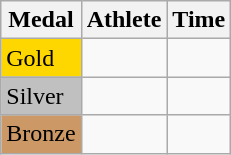<table class="wikitable">
<tr>
<th>Medal</th>
<th>Athlete</th>
<th>Time</th>
</tr>
<tr>
<td bgcolor="gold">Gold</td>
<td></td>
<td></td>
</tr>
<tr>
<td bgcolor="silver">Silver</td>
<td></td>
<td></td>
</tr>
<tr>
<td bgcolor="CC9966">Bronze</td>
<td></td>
<td></td>
</tr>
</table>
